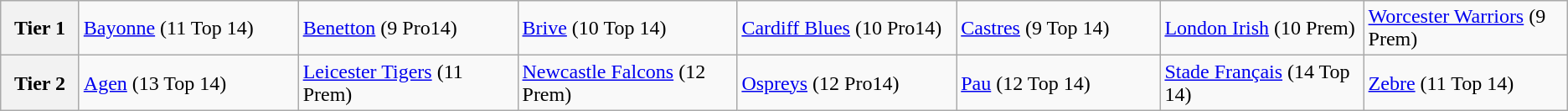<table class="wikitable">
<tr>
<th width=5%>Tier 1</th>
<td width=14%> <a href='#'>Bayonne</a> (11 Top 14)</td>
<td width=14%> <a href='#'>Benetton</a> (9 Pro14)</td>
<td width=14%> <a href='#'>Brive</a> (10 Top 14)</td>
<td width=14%> <a href='#'>Cardiff Blues</a> (10 Pro14)</td>
<td width=13%> <a href='#'>Castres</a> (9 Top 14)</td>
<td width=13%> <a href='#'>London Irish</a> (10 Prem)</td>
<td width=13%> <a href='#'>Worcester Warriors</a> (9 Prem)</td>
</tr>
<tr>
<th width=5%>Tier 2</th>
<td width=14%> <a href='#'>Agen</a> (13 Top 14)</td>
<td width=14%> <a href='#'>Leicester Tigers</a> (11 Prem)</td>
<td width=14%> <a href='#'>Newcastle Falcons</a> (12 Prem)</td>
<td width=14%> <a href='#'>Ospreys</a> (12 Pro14)</td>
<td width=13%> <a href='#'>Pau</a> (12 Top 14)</td>
<td width=13%> <a href='#'>Stade Français</a> (14 Top 14)</td>
<td width=13%> <a href='#'>Zebre</a> (11 Top 14)</td>
</tr>
</table>
